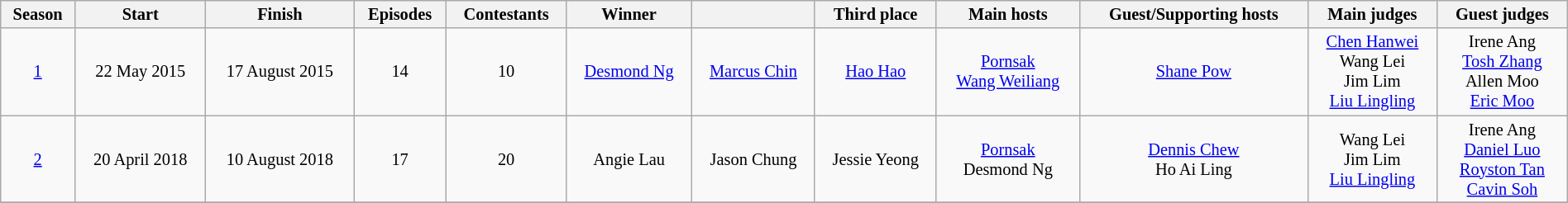<table class="wikitable" style="text-align:center; font-size:85%; line-height:16px; width:100%;">
<tr>
<th scope="col">Season</th>
<th scope="col">Start</th>
<th scope="col">Finish</th>
<th scope="col">Episodes</th>
<th scope="col">Contestants</th>
<th scope="col">Winner</th>
<th scope="col"></th>
<th scope="col">Third place</th>
<th scope="col">Main hosts</th>
<th scope="col">Guest/Supporting hosts</th>
<th scope="col">Main judges</th>
<th scope="col">Guest judges</th>
</tr>
<tr>
<td><a href='#'>1</a></td>
<td>22 May 2015</td>
<td>17 August 2015</td>
<td>14</td>
<td>10</td>
<td><a href='#'>Desmond Ng</a></td>
<td><a href='#'>Marcus Chin</a></td>
<td><a href='#'>Hao Hao</a></td>
<td><a href='#'>Pornsak</a><br><a href='#'>Wang Weiliang</a></td>
<td><a href='#'>Shane Pow</a></td>
<td><a href='#'>Chen Hanwei</a><br>Wang Lei<br>Jim Lim<br><a href='#'>Liu Lingling</a></td>
<td>Irene Ang<br><a href='#'>Tosh Zhang</a><br>Allen Moo<br><a href='#'>Eric Moo</a></td>
</tr>
<tr>
<td><a href='#'>2</a></td>
<td>20 April 2018</td>
<td>10 August 2018</td>
<td>17</td>
<td>20</td>
<td>Angie Lau</td>
<td>Jason Chung</td>
<td>Jessie Yeong</td>
<td><a href='#'>Pornsak</a><br>Desmond Ng</td>
<td><a href='#'>Dennis Chew</a><br>Ho Ai Ling</td>
<td>Wang Lei<br>Jim Lim<br><a href='#'>Liu Lingling</a></td>
<td>Irene Ang<br><a href='#'>Daniel Luo</a><br><a href='#'>Royston Tan</a><br><a href='#'>Cavin Soh</a></td>
</tr>
<tr>
</tr>
</table>
